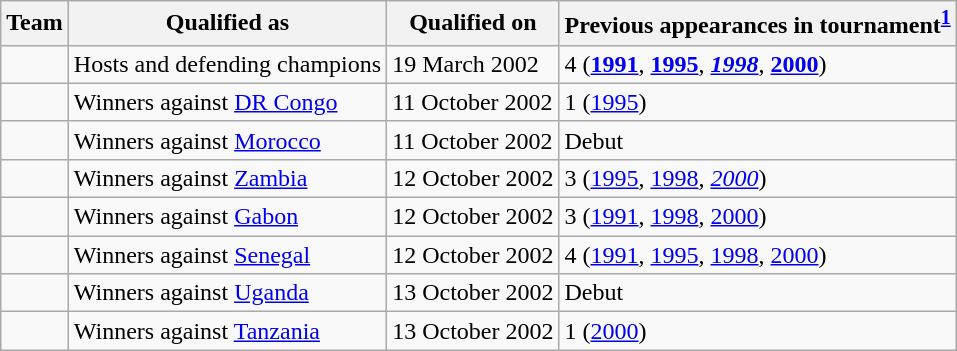<table class="wikitable sortable">
<tr>
<th>Team</th>
<th>Qualified as</th>
<th>Qualified on</th>
<th data-sort-type="number">Previous appearances in tournament<sup><strong><a href='#'>1</a></strong></sup></th>
</tr>
<tr>
<td></td>
<td>Hosts and defending champions</td>
<td>19 March 2002</td>
<td>4 (<strong><a href='#'>1991</a></strong>, <strong><a href='#'>1995</a></strong>, <strong><em><a href='#'>1998</a></em></strong>, <strong><a href='#'>2000</a></strong>)</td>
</tr>
<tr>
<td></td>
<td>Winners against <a href='#'>DR Congo</a></td>
<td>11 October 2002</td>
<td>1 (<a href='#'>1995</a>)</td>
</tr>
<tr>
<td></td>
<td>Winners against <a href='#'>Morocco</a></td>
<td>11 October 2002</td>
<td>Debut</td>
</tr>
<tr>
<td></td>
<td>Winners against <a href='#'>Zambia</a></td>
<td>12 October 2002</td>
<td>3 (<a href='#'>1995</a>, <a href='#'>1998</a>, <em><a href='#'>2000</a></em>)</td>
</tr>
<tr>
<td></td>
<td>Winners against <a href='#'>Gabon</a></td>
<td>12 October 2002</td>
<td>3 (<a href='#'>1991</a>, <a href='#'>1998</a>, <a href='#'>2000</a>)</td>
</tr>
<tr>
<td></td>
<td>Winners against <a href='#'>Senegal</a></td>
<td>12 October 2002</td>
<td>4 (<a href='#'>1991</a>, <a href='#'>1995</a>, <a href='#'>1998</a>, <a href='#'>2000</a>)</td>
</tr>
<tr>
<td></td>
<td>Winners against <a href='#'>Uganda</a></td>
<td>13 October 2002</td>
<td>Debut</td>
</tr>
<tr>
<td></td>
<td>Winners against <a href='#'>Tanzania</a></td>
<td>13 October 2002</td>
<td>1 (<a href='#'>2000</a>)</td>
</tr>
</table>
